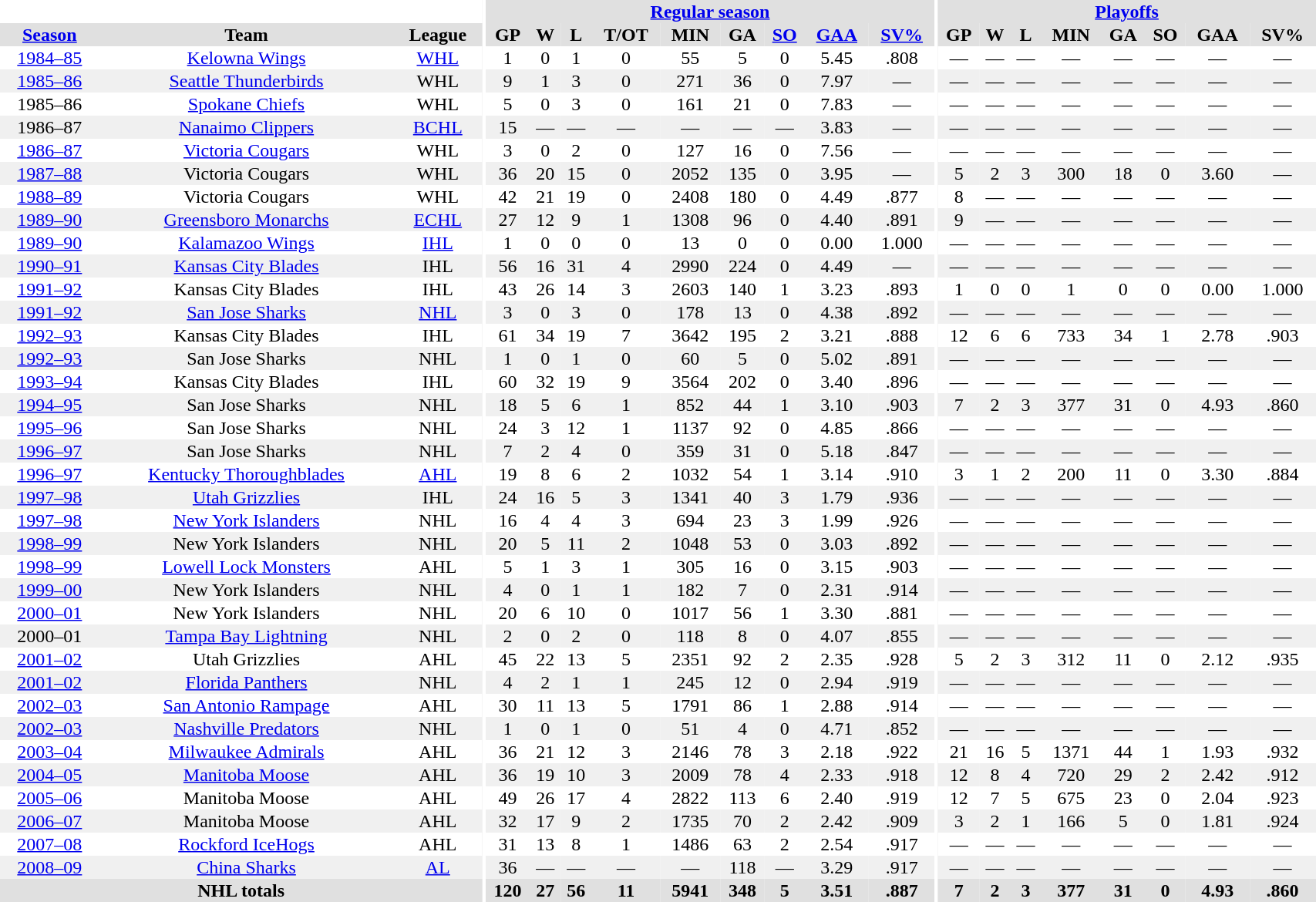<table border="0" cellpadding="1" cellspacing="0" style="text-align:center; width:90%">
<tr align="center" bgcolor="#e0e0e0">
<th align="center" colspan="3" bgcolor="#ffffff"></th>
<th rowspan="101" align="center" bgcolor="#ffffff"></th>
<th align="center" colspan="9" bgcolor="#e0e0e0"><a href='#'>Regular season</a></th>
<th rowspan="101" align="center" bgcolor="#ffffff"></th>
<th align="center" colspan="8" bgcolor="#e0e0e0"><a href='#'>Playoffs</a></th>
</tr>
<tr ALIGN="center" bgcolor="#e0e0e0">
<th><a href='#'>Season</a></th>
<th>Team</th>
<th>League</th>
<th>GP</th>
<th>W</th>
<th>L</th>
<th>T/OT</th>
<th>MIN</th>
<th>GA</th>
<th><a href='#'>SO</a></th>
<th><a href='#'>GAA</a></th>
<th><a href='#'>SV%</a></th>
<th>GP</th>
<th>W</th>
<th>L</th>
<th>MIN</th>
<th>GA</th>
<th>SO</th>
<th>GAA</th>
<th>SV%</th>
</tr>
<tr>
<td><a href='#'>1984–85</a></td>
<td><a href='#'>Kelowna Wings</a></td>
<td><a href='#'>WHL</a></td>
<td>1</td>
<td>0</td>
<td>1</td>
<td>0</td>
<td>55</td>
<td>5</td>
<td>0</td>
<td>5.45</td>
<td>.808</td>
<td>—</td>
<td>—</td>
<td>—</td>
<td>—</td>
<td>—</td>
<td>—</td>
<td>—</td>
<td>—</td>
</tr>
<tr bgcolor="#f0f0f0">
<td><a href='#'>1985–86</a></td>
<td><a href='#'>Seattle Thunderbirds</a></td>
<td>WHL</td>
<td>9</td>
<td>1</td>
<td>3</td>
<td>0</td>
<td>271</td>
<td>36</td>
<td>0</td>
<td>7.97</td>
<td>—</td>
<td>—</td>
<td>—</td>
<td>—</td>
<td>—</td>
<td>—</td>
<td>—</td>
<td>—</td>
<td>—</td>
</tr>
<tr>
<td>1985–86</td>
<td><a href='#'>Spokane Chiefs</a></td>
<td>WHL</td>
<td>5</td>
<td>0</td>
<td>3</td>
<td>0</td>
<td>161</td>
<td>21</td>
<td>0</td>
<td>7.83</td>
<td>—</td>
<td>—</td>
<td>—</td>
<td>—</td>
<td>—</td>
<td>—</td>
<td>—</td>
<td>—</td>
<td>—</td>
</tr>
<tr bgcolor="#f0f0f0">
<td>1986–87</td>
<td><a href='#'>Nanaimo Clippers</a></td>
<td><a href='#'>BCHL</a></td>
<td>15</td>
<td>—</td>
<td>—</td>
<td>—</td>
<td>—</td>
<td>—</td>
<td>—</td>
<td>3.83</td>
<td>—</td>
<td>—</td>
<td>—</td>
<td>—</td>
<td>—</td>
<td>—</td>
<td>—</td>
<td>—</td>
<td>—</td>
</tr>
<tr>
<td><a href='#'>1986–87</a></td>
<td><a href='#'>Victoria Cougars</a></td>
<td>WHL</td>
<td>3</td>
<td>0</td>
<td>2</td>
<td>0</td>
<td>127</td>
<td>16</td>
<td>0</td>
<td>7.56</td>
<td>—</td>
<td>—</td>
<td>—</td>
<td>—</td>
<td>—</td>
<td>—</td>
<td>—</td>
<td>—</td>
<td>—</td>
</tr>
<tr bgcolor="#f0f0f0">
<td><a href='#'>1987–88</a></td>
<td>Victoria Cougars</td>
<td>WHL</td>
<td>36</td>
<td>20</td>
<td>15</td>
<td>0</td>
<td>2052</td>
<td>135</td>
<td>0</td>
<td>3.95</td>
<td>—</td>
<td>5</td>
<td>2</td>
<td>3</td>
<td>300</td>
<td>18</td>
<td>0</td>
<td>3.60</td>
<td>—</td>
</tr>
<tr>
<td><a href='#'>1988–89</a></td>
<td>Victoria Cougars</td>
<td>WHL</td>
<td>42</td>
<td>21</td>
<td>19</td>
<td>0</td>
<td>2408</td>
<td>180</td>
<td>0</td>
<td>4.49</td>
<td>.877</td>
<td>8</td>
<td>—</td>
<td>—</td>
<td>—</td>
<td>—</td>
<td>—</td>
<td>—</td>
<td>—</td>
</tr>
<tr bgcolor="#f0f0f0">
<td><a href='#'>1989–90</a></td>
<td><a href='#'>Greensboro Monarchs</a></td>
<td><a href='#'>ECHL</a></td>
<td>27</td>
<td>12</td>
<td>9</td>
<td>1</td>
<td>1308</td>
<td>96</td>
<td>0</td>
<td>4.40</td>
<td>.891</td>
<td>9</td>
<td>—</td>
<td>—</td>
<td>—</td>
<td>—</td>
<td>—</td>
<td>—</td>
<td>—</td>
</tr>
<tr>
<td><a href='#'>1989–90</a></td>
<td><a href='#'>Kalamazoo Wings</a></td>
<td><a href='#'>IHL</a></td>
<td>1</td>
<td>0</td>
<td>0</td>
<td>0</td>
<td>13</td>
<td>0</td>
<td>0</td>
<td>0.00</td>
<td>1.000</td>
<td>—</td>
<td>—</td>
<td>—</td>
<td>—</td>
<td>—</td>
<td>—</td>
<td>—</td>
<td>—</td>
</tr>
<tr bgcolor="#f0f0f0">
<td><a href='#'>1990–91</a></td>
<td><a href='#'>Kansas City Blades</a></td>
<td>IHL</td>
<td>56</td>
<td>16</td>
<td>31</td>
<td>4</td>
<td>2990</td>
<td>224</td>
<td>0</td>
<td>4.49</td>
<td>—</td>
<td>—</td>
<td>—</td>
<td>—</td>
<td>—</td>
<td>—</td>
<td>—</td>
<td>—</td>
<td>—</td>
</tr>
<tr>
<td><a href='#'>1991–92</a></td>
<td>Kansas City Blades</td>
<td>IHL</td>
<td>43</td>
<td>26</td>
<td>14</td>
<td>3</td>
<td>2603</td>
<td>140</td>
<td>1</td>
<td>3.23</td>
<td>.893</td>
<td>1</td>
<td>0</td>
<td>0</td>
<td>1</td>
<td>0</td>
<td>0</td>
<td>0.00</td>
<td>1.000</td>
</tr>
<tr bgcolor="#f0f0f0">
<td><a href='#'>1991–92</a></td>
<td><a href='#'>San Jose Sharks</a></td>
<td><a href='#'>NHL</a></td>
<td>3</td>
<td>0</td>
<td>3</td>
<td>0</td>
<td>178</td>
<td>13</td>
<td>0</td>
<td>4.38</td>
<td>.892</td>
<td>—</td>
<td>—</td>
<td>—</td>
<td>—</td>
<td>—</td>
<td>—</td>
<td>—</td>
<td>—</td>
</tr>
<tr>
<td><a href='#'>1992–93</a></td>
<td>Kansas City Blades</td>
<td>IHL</td>
<td>61</td>
<td>34</td>
<td>19</td>
<td>7</td>
<td>3642</td>
<td>195</td>
<td>2</td>
<td>3.21</td>
<td>.888</td>
<td>12</td>
<td>6</td>
<td>6</td>
<td>733</td>
<td>34</td>
<td>1</td>
<td>2.78</td>
<td>.903</td>
</tr>
<tr bgcolor="#f0f0f0">
<td><a href='#'>1992–93</a></td>
<td>San Jose Sharks</td>
<td>NHL</td>
<td>1</td>
<td>0</td>
<td>1</td>
<td>0</td>
<td>60</td>
<td>5</td>
<td>0</td>
<td>5.02</td>
<td>.891</td>
<td>—</td>
<td>—</td>
<td>—</td>
<td>—</td>
<td>—</td>
<td>—</td>
<td>—</td>
<td>—</td>
</tr>
<tr>
<td><a href='#'>1993–94</a></td>
<td>Kansas City Blades</td>
<td>IHL</td>
<td>60</td>
<td>32</td>
<td>19</td>
<td>9</td>
<td>3564</td>
<td>202</td>
<td>0</td>
<td>3.40</td>
<td>.896</td>
<td>—</td>
<td>—</td>
<td>—</td>
<td>—</td>
<td>—</td>
<td>—</td>
<td>—</td>
<td>—</td>
</tr>
<tr bgcolor="#f0f0f0">
<td><a href='#'>1994–95</a></td>
<td>San Jose Sharks</td>
<td>NHL</td>
<td>18</td>
<td>5</td>
<td>6</td>
<td>1</td>
<td>852</td>
<td>44</td>
<td>1</td>
<td>3.10</td>
<td>.903</td>
<td>7</td>
<td>2</td>
<td>3</td>
<td>377</td>
<td>31</td>
<td>0</td>
<td>4.93</td>
<td>.860</td>
</tr>
<tr>
<td><a href='#'>1995–96</a></td>
<td>San Jose Sharks</td>
<td>NHL</td>
<td>24</td>
<td>3</td>
<td>12</td>
<td>1</td>
<td>1137</td>
<td>92</td>
<td>0</td>
<td>4.85</td>
<td>.866</td>
<td>—</td>
<td>—</td>
<td>—</td>
<td>—</td>
<td>—</td>
<td>—</td>
<td>—</td>
<td>—</td>
</tr>
<tr bgcolor="#f0f0f0">
<td><a href='#'>1996–97</a></td>
<td>San Jose Sharks</td>
<td>NHL</td>
<td>7</td>
<td>2</td>
<td>4</td>
<td>0</td>
<td>359</td>
<td>31</td>
<td>0</td>
<td>5.18</td>
<td>.847</td>
<td>—</td>
<td>—</td>
<td>—</td>
<td>—</td>
<td>—</td>
<td>—</td>
<td>—</td>
<td>—</td>
</tr>
<tr>
<td><a href='#'>1996–97</a></td>
<td><a href='#'>Kentucky Thoroughblades</a></td>
<td><a href='#'>AHL</a></td>
<td>19</td>
<td>8</td>
<td>6</td>
<td>2</td>
<td>1032</td>
<td>54</td>
<td>1</td>
<td>3.14</td>
<td>.910</td>
<td>3</td>
<td>1</td>
<td>2</td>
<td>200</td>
<td>11</td>
<td>0</td>
<td>3.30</td>
<td>.884</td>
</tr>
<tr bgcolor="#f0f0f0">
<td><a href='#'>1997–98</a></td>
<td><a href='#'>Utah Grizzlies</a></td>
<td>IHL</td>
<td>24</td>
<td>16</td>
<td>5</td>
<td>3</td>
<td>1341</td>
<td>40</td>
<td>3</td>
<td>1.79</td>
<td>.936</td>
<td>—</td>
<td>—</td>
<td>—</td>
<td>—</td>
<td>—</td>
<td>—</td>
<td>—</td>
<td>—</td>
</tr>
<tr>
<td><a href='#'>1997–98</a></td>
<td><a href='#'>New York Islanders</a></td>
<td>NHL</td>
<td>16</td>
<td>4</td>
<td>4</td>
<td>3</td>
<td>694</td>
<td>23</td>
<td>3</td>
<td>1.99</td>
<td>.926</td>
<td>—</td>
<td>—</td>
<td>—</td>
<td>—</td>
<td>—</td>
<td>—</td>
<td>—</td>
<td>—</td>
</tr>
<tr bgcolor="#f0f0f0">
<td><a href='#'>1998–99</a></td>
<td>New York Islanders</td>
<td>NHL</td>
<td>20</td>
<td>5</td>
<td>11</td>
<td>2</td>
<td>1048</td>
<td>53</td>
<td>0</td>
<td>3.03</td>
<td>.892</td>
<td>—</td>
<td>—</td>
<td>—</td>
<td>—</td>
<td>—</td>
<td>—</td>
<td>—</td>
<td>—</td>
</tr>
<tr>
<td><a href='#'>1998–99</a></td>
<td><a href='#'>Lowell Lock Monsters</a></td>
<td>AHL</td>
<td>5</td>
<td>1</td>
<td>3</td>
<td>1</td>
<td>305</td>
<td>16</td>
<td>0</td>
<td>3.15</td>
<td>.903</td>
<td>—</td>
<td>—</td>
<td>—</td>
<td>—</td>
<td>—</td>
<td>—</td>
<td>—</td>
<td>—</td>
</tr>
<tr bgcolor="#f0f0f0">
<td><a href='#'>1999–00</a></td>
<td>New York Islanders</td>
<td>NHL</td>
<td>4</td>
<td>0</td>
<td>1</td>
<td>1</td>
<td>182</td>
<td>7</td>
<td>0</td>
<td>2.31</td>
<td>.914</td>
<td>—</td>
<td>—</td>
<td>—</td>
<td>—</td>
<td>—</td>
<td>—</td>
<td>—</td>
<td>—</td>
</tr>
<tr>
<td><a href='#'>2000–01</a></td>
<td>New York Islanders</td>
<td>NHL</td>
<td>20</td>
<td>6</td>
<td>10</td>
<td>0</td>
<td>1017</td>
<td>56</td>
<td>1</td>
<td>3.30</td>
<td>.881</td>
<td>—</td>
<td>—</td>
<td>—</td>
<td>—</td>
<td>—</td>
<td>—</td>
<td>—</td>
<td>—</td>
</tr>
<tr bgcolor="#f0f0f0">
<td>2000–01</td>
<td><a href='#'>Tampa Bay Lightning</a></td>
<td>NHL</td>
<td>2</td>
<td>0</td>
<td>2</td>
<td>0</td>
<td>118</td>
<td>8</td>
<td>0</td>
<td>4.07</td>
<td>.855</td>
<td>—</td>
<td>—</td>
<td>—</td>
<td>—</td>
<td>—</td>
<td>—</td>
<td>—</td>
<td>—</td>
</tr>
<tr>
<td><a href='#'>2001–02</a></td>
<td>Utah Grizzlies</td>
<td>AHL</td>
<td>45</td>
<td>22</td>
<td>13</td>
<td>5</td>
<td>2351</td>
<td>92</td>
<td>2</td>
<td>2.35</td>
<td>.928</td>
<td>5</td>
<td>2</td>
<td>3</td>
<td>312</td>
<td>11</td>
<td>0</td>
<td>2.12</td>
<td>.935</td>
</tr>
<tr bgcolor="#f0f0f0">
<td><a href='#'>2001–02</a></td>
<td><a href='#'>Florida Panthers</a></td>
<td>NHL</td>
<td>4</td>
<td>2</td>
<td>1</td>
<td>1</td>
<td>245</td>
<td>12</td>
<td>0</td>
<td>2.94</td>
<td>.919</td>
<td>—</td>
<td>—</td>
<td>—</td>
<td>—</td>
<td>—</td>
<td>—</td>
<td>—</td>
<td>—</td>
</tr>
<tr>
<td><a href='#'>2002–03</a></td>
<td><a href='#'>San Antonio Rampage</a></td>
<td>AHL</td>
<td>30</td>
<td>11</td>
<td>13</td>
<td>5</td>
<td>1791</td>
<td>86</td>
<td>1</td>
<td>2.88</td>
<td>.914</td>
<td>—</td>
<td>—</td>
<td>—</td>
<td>—</td>
<td>—</td>
<td>—</td>
<td>—</td>
<td>—</td>
</tr>
<tr bgcolor="#f0f0f0">
<td><a href='#'>2002–03</a></td>
<td><a href='#'>Nashville Predators</a></td>
<td>NHL</td>
<td>1</td>
<td>0</td>
<td>1</td>
<td>0</td>
<td>51</td>
<td>4</td>
<td>0</td>
<td>4.71</td>
<td>.852</td>
<td>—</td>
<td>—</td>
<td>—</td>
<td>—</td>
<td>—</td>
<td>—</td>
<td>—</td>
<td>—</td>
</tr>
<tr>
<td><a href='#'>2003–04</a></td>
<td><a href='#'>Milwaukee Admirals</a></td>
<td>AHL</td>
<td>36</td>
<td>21</td>
<td>12</td>
<td>3</td>
<td>2146</td>
<td>78</td>
<td>3</td>
<td>2.18</td>
<td>.922</td>
<td>21</td>
<td>16</td>
<td>5</td>
<td>1371</td>
<td>44</td>
<td>1</td>
<td>1.93</td>
<td>.932</td>
</tr>
<tr bgcolor="#f0f0f0">
<td><a href='#'>2004–05</a></td>
<td><a href='#'>Manitoba Moose</a></td>
<td>AHL</td>
<td>36</td>
<td>19</td>
<td>10</td>
<td>3</td>
<td>2009</td>
<td>78</td>
<td>4</td>
<td>2.33</td>
<td>.918</td>
<td>12</td>
<td>8</td>
<td>4</td>
<td>720</td>
<td>29</td>
<td>2</td>
<td>2.42</td>
<td>.912</td>
</tr>
<tr>
<td><a href='#'>2005–06</a></td>
<td>Manitoba Moose</td>
<td>AHL</td>
<td>49</td>
<td>26</td>
<td>17</td>
<td>4</td>
<td>2822</td>
<td>113</td>
<td>6</td>
<td>2.40</td>
<td>.919</td>
<td>12</td>
<td>7</td>
<td>5</td>
<td>675</td>
<td>23</td>
<td>0</td>
<td>2.04</td>
<td>.923</td>
</tr>
<tr bgcolor="#f0f0f0">
<td><a href='#'>2006–07</a></td>
<td>Manitoba Moose</td>
<td>AHL</td>
<td>32</td>
<td>17</td>
<td>9</td>
<td>2</td>
<td>1735</td>
<td>70</td>
<td>2</td>
<td>2.42</td>
<td>.909</td>
<td>3</td>
<td>2</td>
<td>1</td>
<td>166</td>
<td>5</td>
<td>0</td>
<td>1.81</td>
<td>.924</td>
</tr>
<tr>
<td><a href='#'>2007–08</a></td>
<td><a href='#'>Rockford IceHogs</a></td>
<td>AHL</td>
<td>31</td>
<td>13</td>
<td>8</td>
<td>1</td>
<td>1486</td>
<td>63</td>
<td>2</td>
<td>2.54</td>
<td>.917</td>
<td>—</td>
<td>—</td>
<td>—</td>
<td>—</td>
<td>—</td>
<td>—</td>
<td>—</td>
<td>—</td>
</tr>
<tr bgcolor="#f0f0f0">
<td><a href='#'>2008–09</a></td>
<td><a href='#'>China Sharks</a></td>
<td><a href='#'>AL</a></td>
<td>36</td>
<td>—</td>
<td>—</td>
<td>—</td>
<td>—</td>
<td>118</td>
<td>—</td>
<td>3.29</td>
<td>.917</td>
<td>—</td>
<td>—</td>
<td>—</td>
<td>—</td>
<td>—</td>
<td>—</td>
<td>—</td>
<td>—</td>
</tr>
<tr ALIGN="center" bgcolor="#e0e0e0">
<th colspan="3" align="center">NHL totals</th>
<th>120</th>
<th>27</th>
<th>56</th>
<th>11</th>
<th>5941</th>
<th>348</th>
<th>5</th>
<th>3.51</th>
<th>.887</th>
<th>7</th>
<th>2</th>
<th>3</th>
<th>377</th>
<th>31</th>
<th>0</th>
<th>4.93</th>
<th>.860</th>
</tr>
</table>
